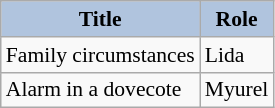<table class="wikitable" style="font-size:90%;">
<tr>
<th style="background:#B0C4DE;">Title</th>
<th style="background:#B0C4DE;">Role</th>
</tr>
<tr>
<td>Family circumstances</td>
<td>Lida</td>
</tr>
<tr>
<td>Alarm in a dovecote</td>
<td>Myurel</td>
</tr>
</table>
